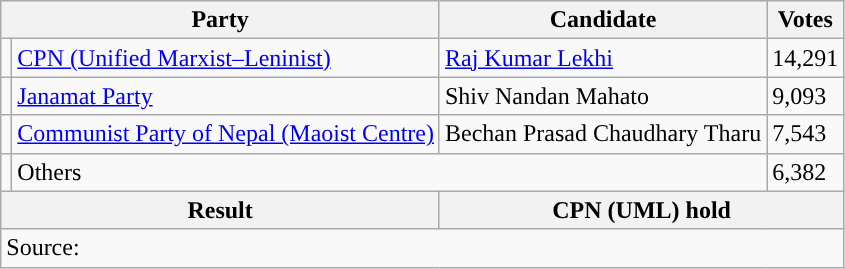<table class="wikitable">
<tr>
<th colspan="2">Party</th>
<th>Candidate</th>
<th>Votes</th>
</tr>
<tr>
<td style="background-color:"></td>
<td><a href='#'>CPN (Unified Marxist–Leninist)</a></td>
<td><a href='#'>Raj Kumar Lekhi</a></td>
<td>14,291</td>
</tr>
<tr>
<td style="background-color:"></td>
<td><a href='#'>Janamat Party</a></td>
<td>Shiv Nandan Mahato</td>
<td>9,093</td>
</tr>
<tr>
<td style="background-color:"></td>
<td><a href='#'>Communist Party of Nepal (Maoist Centre)</a></td>
<td>Bechan Prasad Chaudhary Tharu</td>
<td>7,543</td>
</tr>
<tr>
<td></td>
<td colspan="2">Others</td>
<td>6,382</td>
</tr>
<tr>
<th colspan="2">Result</th>
<th colspan="2">CPN (UML) hold</th>
</tr>
<tr>
<td colspan="4">Source: </td>
</tr>
</table>
